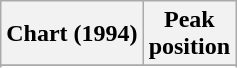<table class="wikitable sortable">
<tr>
<th align="left">Chart (1994)</th>
<th align="center">Peak<br>position</th>
</tr>
<tr>
</tr>
<tr>
</tr>
</table>
